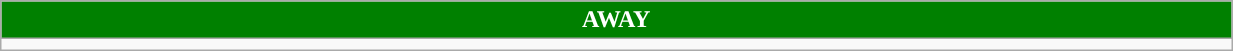<table class="wikitable collapsible collapsed" style="width:65%">
<tr>
<th colspan=6 ! style="color:#FFFFFF; background:#008000">AWAY</th>
</tr>
<tr>
<td></td>
</tr>
</table>
